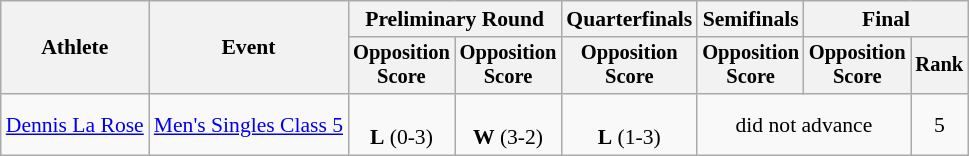<table class="wikitable" border="1" style="font-size:90%">
<tr>
<th rowspan=2>Athlete</th>
<th rowspan=2>Event</th>
<th colspan=2>Preliminary Round</th>
<th>Quarterfinals</th>
<th>Semifinals</th>
<th colspan=2>Final</th>
</tr>
<tr style="font-size:95%">
<th>Opposition<br>Score</th>
<th>Opposition<br>Score</th>
<th>Opposition<br>Score</th>
<th>Opposition<br>Score</th>
<th>Opposition<br>Score</th>
<th>Rank</th>
</tr>
<tr align=center>
<td align=left><a href='#'>Dennis La Rose</a></td>
<td align=left><a href='#'>Men's Singles Class 5</a></td>
<td> <br> <strong>L</strong> (0-3)</td>
<td> <br> <strong>W</strong> (3-2)</td>
<td> <br> <strong>L</strong> (1-3)</td>
<td colspan=2>did not advance</td>
<td>5</td>
</tr>
</table>
